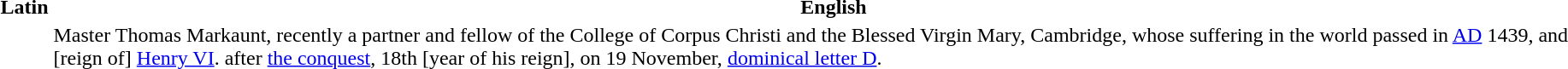<table>
<tr>
<th>Latin</th>
<th>English</th>
</tr>
<tr>
<td></td>
<td>Master Thomas Markaunt, recently a partner and fellow of the College of Corpus Christi and the Blessed Virgin Mary, Cambridge, whose suffering in the world passed in <a href='#'>AD</a> 1439, and [reign of] <a href='#'>Henry VI</a>. after <a href='#'>the conquest</a>, 18th [year of his reign], on 19 November, <a href='#'>dominical letter D</a>.</td>
</tr>
</table>
